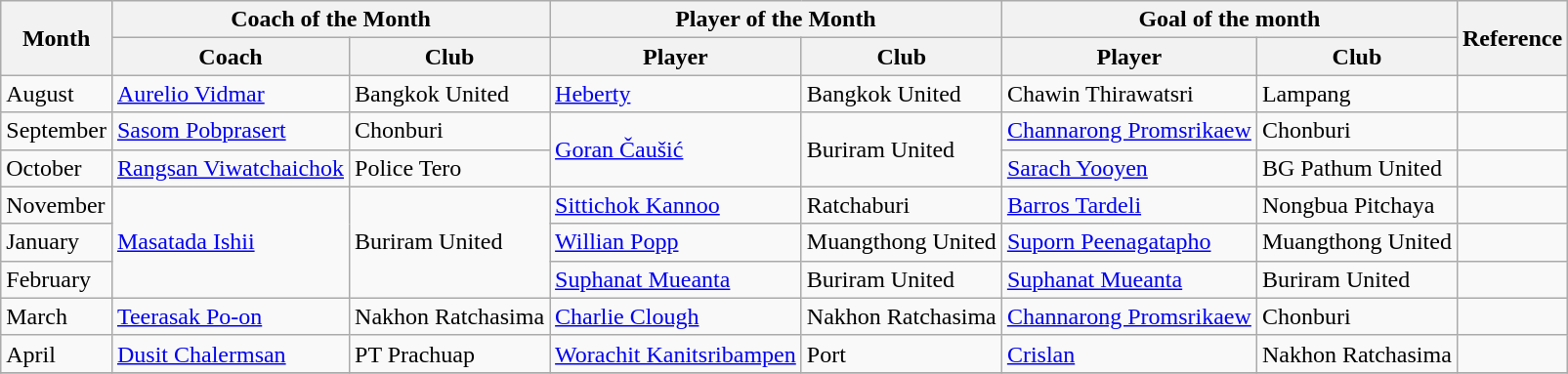<table class="wikitable">
<tr>
<th rowspan="2">Month</th>
<th colspan="2">Coach of the Month</th>
<th colspan="2">Player of the Month</th>
<th colspan="2">Goal of the month</th>
<th rowspan="2">Reference</th>
</tr>
<tr>
<th>Coach</th>
<th>Club</th>
<th>Player</th>
<th>Club</th>
<th>Player</th>
<th>Club</th>
</tr>
<tr>
<td>August</td>
<td> <a href='#'>Aurelio Vidmar</a></td>
<td>Bangkok United</td>
<td> <a href='#'>Heberty</a></td>
<td>Bangkok United</td>
<td> Chawin Thirawatsri</td>
<td>Lampang</td>
<td align=center></td>
</tr>
<tr>
<td>September</td>
<td> <a href='#'>Sasom Pobprasert</a></td>
<td>Chonburi</td>
<td rowspan="2"> <a href='#'>Goran Čaušić</a></td>
<td rowspan="2">Buriram United</td>
<td> <a href='#'>Channarong Promsrikaew</a></td>
<td>Chonburi</td>
<td></td>
</tr>
<tr>
<td>October</td>
<td> <a href='#'>Rangsan Viwatchaichok</a></td>
<td>Police Tero</td>
<td> <a href='#'>Sarach Yooyen</a></td>
<td>BG Pathum United</td>
<td></td>
</tr>
<tr>
<td>November</td>
<td rowspan=3> <a href='#'>Masatada Ishii</a></td>
<td rowspan=3>Buriram United</td>
<td> <a href='#'>Sittichok Kannoo</a></td>
<td>Ratchaburi</td>
<td> <a href='#'>Barros Tardeli</a></td>
<td>Nongbua Pitchaya</td>
<td></td>
</tr>
<tr>
<td>January</td>
<td> <a href='#'>Willian Popp</a></td>
<td>Muangthong United</td>
<td> <a href='#'>Suporn Peenagatapho</a></td>
<td>Muangthong United</td>
<td></td>
</tr>
<tr>
<td>February</td>
<td> <a href='#'>Suphanat Mueanta</a></td>
<td>Buriram United</td>
<td> <a href='#'>Suphanat Mueanta</a></td>
<td>Buriram United</td>
<td></td>
</tr>
<tr>
<td>March</td>
<td> <a href='#'>Teerasak Po-on</a></td>
<td>Nakhon Ratchasima</td>
<td> <a href='#'>Charlie Clough</a></td>
<td>Nakhon Ratchasima</td>
<td> <a href='#'>Channarong Promsrikaew</a></td>
<td>Chonburi</td>
<td></td>
</tr>
<tr>
<td>April</td>
<td> <a href='#'>Dusit Chalermsan</a></td>
<td>PT Prachuap</td>
<td> <a href='#'>Worachit Kanitsribampen</a></td>
<td>Port</td>
<td> <a href='#'>Crislan</a></td>
<td>Nakhon Ratchasima</td>
<td></td>
</tr>
<tr>
</tr>
</table>
